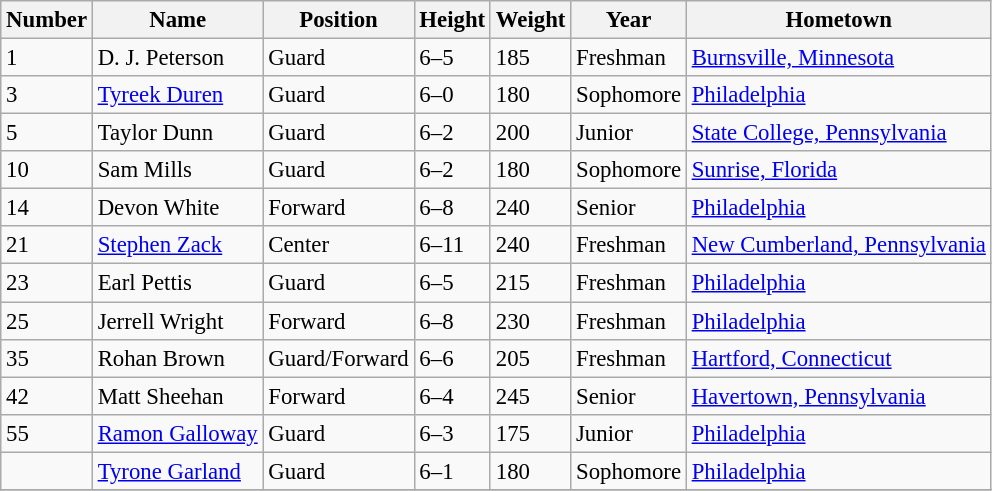<table class="wikitable" style="font-size: 95%;">
<tr>
<th>Number</th>
<th>Name</th>
<th>Position</th>
<th>Height</th>
<th>Weight</th>
<th>Year</th>
<th>Hometown</th>
</tr>
<tr>
<td>1</td>
<td>D. J. Peterson</td>
<td>Guard</td>
<td>6–5</td>
<td>185</td>
<td>Freshman</td>
<td><a href='#'>Burnsville, Minnesota</a></td>
</tr>
<tr>
<td>3</td>
<td><a href='#'>Tyreek Duren</a></td>
<td>Guard</td>
<td>6–0</td>
<td>180</td>
<td>Sophomore</td>
<td><a href='#'>Philadelphia</a></td>
</tr>
<tr>
<td>5</td>
<td>Taylor Dunn</td>
<td>Guard</td>
<td>6–2</td>
<td>200</td>
<td>Junior</td>
<td><a href='#'>State College, Pennsylvania</a></td>
</tr>
<tr>
<td>10</td>
<td>Sam Mills</td>
<td>Guard</td>
<td>6–2</td>
<td>180</td>
<td>Sophomore</td>
<td><a href='#'>Sunrise, Florida</a></td>
</tr>
<tr>
<td>14</td>
<td>Devon White</td>
<td>Forward</td>
<td>6–8</td>
<td>240</td>
<td>Senior</td>
<td><a href='#'>Philadelphia</a></td>
</tr>
<tr>
<td>21</td>
<td><a href='#'>Stephen Zack</a></td>
<td>Center</td>
<td>6–11</td>
<td>240</td>
<td>Freshman</td>
<td><a href='#'>New Cumberland, Pennsylvania</a></td>
</tr>
<tr>
<td>23</td>
<td>Earl Pettis</td>
<td>Guard</td>
<td>6–5</td>
<td>215</td>
<td>Freshman</td>
<td><a href='#'>Philadelphia</a></td>
</tr>
<tr>
<td>25</td>
<td>Jerrell Wright</td>
<td>Forward</td>
<td>6–8</td>
<td>230</td>
<td>Freshman</td>
<td><a href='#'>Philadelphia</a></td>
</tr>
<tr>
<td>35</td>
<td>Rohan Brown</td>
<td>Guard/Forward</td>
<td>6–6</td>
<td>205</td>
<td>Freshman</td>
<td><a href='#'>Hartford, Connecticut</a></td>
</tr>
<tr>
<td>42</td>
<td>Matt Sheehan</td>
<td>Forward</td>
<td>6–4</td>
<td>245</td>
<td>Senior</td>
<td><a href='#'>Havertown, Pennsylvania</a></td>
</tr>
<tr>
<td>55</td>
<td><a href='#'>Ramon Galloway</a></td>
<td>Guard</td>
<td>6–3</td>
<td>175</td>
<td>Junior</td>
<td><a href='#'>Philadelphia</a></td>
</tr>
<tr>
<td></td>
<td><a href='#'>Tyrone Garland</a></td>
<td>Guard</td>
<td>6–1</td>
<td>180</td>
<td>Sophomore</td>
<td><a href='#'>Philadelphia</a></td>
</tr>
<tr>
</tr>
</table>
